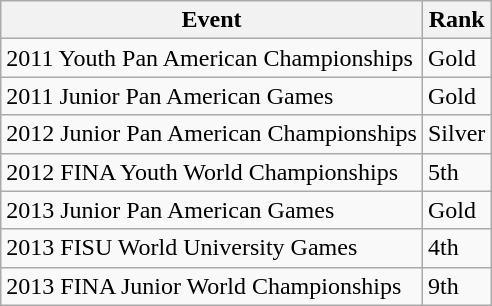<table class="wikitable">
<tr>
<th>Event</th>
<th>Rank</th>
</tr>
<tr>
<td>2011 Youth Pan American Championships</td>
<td>Gold</td>
</tr>
<tr>
<td>2011 Junior Pan American Games</td>
<td>Gold</td>
</tr>
<tr>
<td>2012 Junior Pan American Championships</td>
<td>Silver</td>
</tr>
<tr>
<td>2012 FINA Youth World Championships</td>
<td>5th</td>
</tr>
<tr>
<td>2013 Junior Pan American Games</td>
<td>Gold</td>
</tr>
<tr>
<td>2013 FISU World University Games</td>
<td>4th</td>
</tr>
<tr>
<td>2013 FINA Junior World Championships</td>
<td>9th</td>
</tr>
</table>
